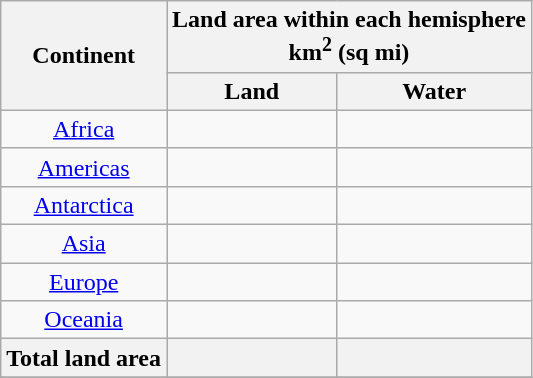<table class="wikitable" style="text-align:center">
<tr>
<th rowspan=2>Continent</th>
<th colspan=2>Land area within each hemisphere<br>km<sup>2</sup> (sq mi)</th>
</tr>
<tr>
<th>Land</th>
<th>Water</th>
</tr>
<tr>
<td><a href='#'>Africa</a></td>
<td></td>
<td></td>
</tr>
<tr>
<td><a href='#'>Americas</a></td>
<td></td>
<td></td>
</tr>
<tr>
<td><a href='#'>Antarctica</a></td>
<td></td>
<td></td>
</tr>
<tr>
<td><a href='#'>Asia</a></td>
<td></td>
<td></td>
</tr>
<tr>
<td><a href='#'>Europe</a></td>
<td></td>
<td></td>
</tr>
<tr>
<td><a href='#'>Oceania</a></td>
<td></td>
<td></td>
</tr>
<tr>
<th>Total land area</th>
<th></th>
<th></th>
</tr>
<tr>
</tr>
</table>
